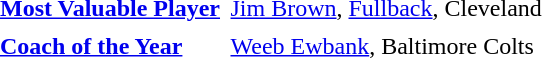<table cellpadding="3" cellspacing="1">
<tr>
<td><strong><a href='#'>Most Valuable Player</a></strong></td>
<td><a href='#'>Jim Brown</a>, <a href='#'>Fullback</a>, Cleveland</td>
</tr>
<tr>
<td><strong><a href='#'>Coach of the Year</a></strong></td>
<td><a href='#'>Weeb Ewbank</a>, Baltimore Colts</td>
</tr>
</table>
